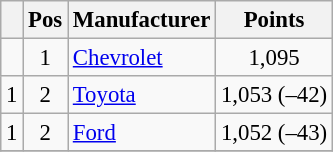<table class="wikitable" style="font-size: 95%;">
<tr>
<th></th>
<th>Pos</th>
<th>Manufacturer</th>
<th>Points</th>
</tr>
<tr>
<td align="left"></td>
<td style="text-align:center;">1</td>
<td><a href='#'>Chevrolet</a></td>
<td style="text-align:center;">1,095</td>
</tr>
<tr>
<td align="left"> 1</td>
<td style="text-align:center;">2</td>
<td><a href='#'>Toyota</a></td>
<td style="text-align:center;">1,053 (–42)</td>
</tr>
<tr>
<td align="left"> 1</td>
<td style="text-align:center;">2</td>
<td><a href='#'>Ford</a></td>
<td style="text-align:center;">1,052 (–43)</td>
</tr>
<tr class="sortbottom">
</tr>
</table>
